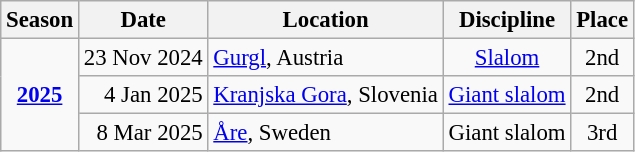<table class="wikitable" style="text-align:center; font-size:95%;">
<tr>
<th>Season</th>
<th>Date</th>
<th>Location</th>
<th>Discipline</th>
<th>Place</th>
</tr>
<tr>
<td rowspan=3><strong><a href='#'>2025</a></strong></td>
<td align=right>23 Nov 2024</td>
<td align=left> <a href='#'>Gurgl</a>, Austria</td>
<td><a href='#'>Slalom</a></td>
<td>2nd</td>
</tr>
<tr>
<td align=right>4 Jan 2025</td>
<td align=left> <a href='#'>Kranjska Gora</a>, Slovenia</td>
<td><a href='#'>Giant slalom</a></td>
<td>2nd</td>
</tr>
<tr>
<td align=right>8 Mar 2025</td>
<td align=left> <a href='#'>Åre</a>, Sweden</td>
<td>Giant slalom</td>
<td>3rd</td>
</tr>
</table>
